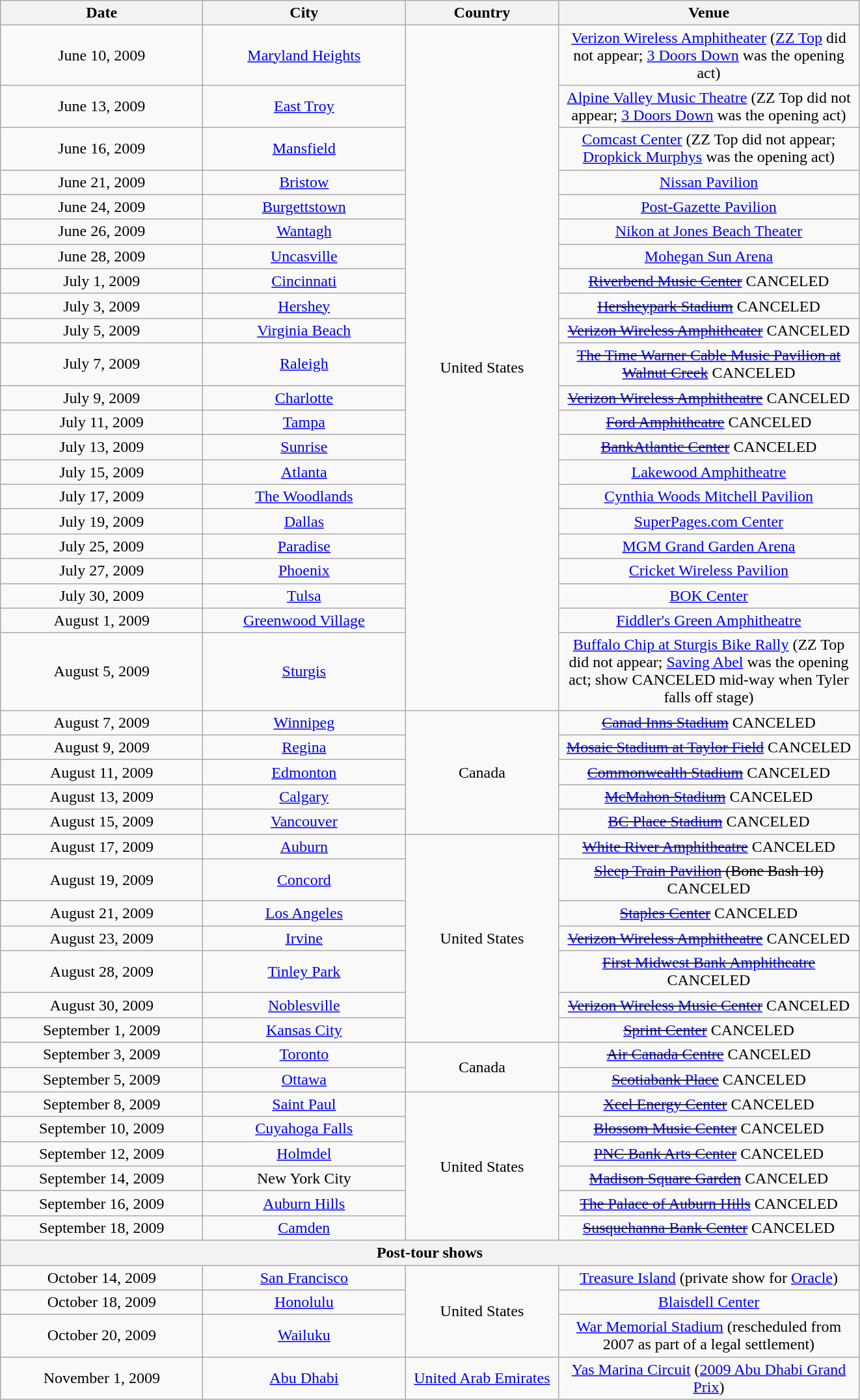<table class="wikitable" style="text-align:center;">
<tr>
<th width="200">Date</th>
<th width="200">City</th>
<th width="150">Country</th>
<th width="300">Venue</th>
</tr>
<tr>
<td>June 10, 2009</td>
<td><a href='#'>Maryland Heights</a></td>
<td rowspan="22">United States</td>
<td><a href='#'>Verizon Wireless Amphitheater</a> (<a href='#'>ZZ Top</a> did not appear; <a href='#'>3 Doors Down</a> was the opening act)</td>
</tr>
<tr>
<td>June 13, 2009</td>
<td><a href='#'>East Troy</a></td>
<td><a href='#'>Alpine Valley Music Theatre</a> (ZZ Top did not appear; <a href='#'>3 Doors Down</a> was the opening act)</td>
</tr>
<tr>
<td>June 16, 2009</td>
<td><a href='#'>Mansfield</a></td>
<td><a href='#'>Comcast Center</a> (ZZ Top did not appear; <a href='#'>Dropkick Murphys</a> was the opening act)</td>
</tr>
<tr>
<td>June 21, 2009</td>
<td><a href='#'>Bristow</a></td>
<td><a href='#'>Nissan Pavilion</a></td>
</tr>
<tr>
<td>June 24, 2009</td>
<td><a href='#'>Burgettstown</a></td>
<td><a href='#'>Post-Gazette Pavilion</a></td>
</tr>
<tr>
<td>June 26, 2009</td>
<td><a href='#'>Wantagh</a></td>
<td><a href='#'>Nikon at Jones Beach Theater</a></td>
</tr>
<tr>
<td>June 28, 2009</td>
<td><a href='#'>Uncasville</a></td>
<td><a href='#'>Mohegan Sun Arena</a></td>
</tr>
<tr>
<td>July 1, 2009</td>
<td><a href='#'>Cincinnati</a></td>
<td><s><a href='#'>Riverbend Music Center</a></s> CANCELED</td>
</tr>
<tr>
<td>July 3, 2009</td>
<td><a href='#'>Hershey</a></td>
<td><s><a href='#'>Hersheypark Stadium</a></s> CANCELED</td>
</tr>
<tr>
<td>July 5, 2009</td>
<td><a href='#'>Virginia Beach</a></td>
<td><s><a href='#'>Verizon Wireless Amphitheater</a></s> CANCELED</td>
</tr>
<tr>
<td>July 7, 2009</td>
<td><a href='#'>Raleigh</a></td>
<td><s><a href='#'>The Time Warner Cable Music Pavilion at Walnut Creek</a></s> CANCELED</td>
</tr>
<tr>
<td>July 9, 2009</td>
<td><a href='#'>Charlotte</a></td>
<td><s><a href='#'>Verizon Wireless Amphitheatre</a></s> CANCELED</td>
</tr>
<tr>
<td>July 11, 2009</td>
<td><a href='#'>Tampa</a></td>
<td><s><a href='#'>Ford Amphitheatre</a></s> CANCELED</td>
</tr>
<tr>
<td>July 13, 2009</td>
<td><a href='#'>Sunrise</a></td>
<td><s><a href='#'>BankAtlantic Center</a></s> CANCELED</td>
</tr>
<tr>
<td>July 15, 2009</td>
<td><a href='#'>Atlanta</a></td>
<td><a href='#'>Lakewood Amphitheatre</a></td>
</tr>
<tr>
<td>July 17, 2009</td>
<td><a href='#'>The Woodlands</a></td>
<td><a href='#'>Cynthia Woods Mitchell Pavilion</a></td>
</tr>
<tr>
<td>July 19, 2009</td>
<td><a href='#'>Dallas</a></td>
<td><a href='#'>SuperPages.com Center</a></td>
</tr>
<tr>
<td>July 25, 2009</td>
<td><a href='#'>Paradise</a></td>
<td><a href='#'>MGM Grand Garden Arena</a></td>
</tr>
<tr>
<td>July 27, 2009</td>
<td><a href='#'>Phoenix</a></td>
<td><a href='#'>Cricket Wireless Pavilion</a></td>
</tr>
<tr>
<td>July 30, 2009</td>
<td><a href='#'>Tulsa</a></td>
<td><a href='#'>BOK Center</a></td>
</tr>
<tr>
<td>August 1, 2009</td>
<td><a href='#'>Greenwood Village</a></td>
<td><a href='#'>Fiddler's Green Amphitheatre</a></td>
</tr>
<tr>
<td>August 5, 2009</td>
<td><a href='#'>Sturgis</a></td>
<td><a href='#'>Buffalo Chip at Sturgis Bike Rally</a> (ZZ Top did not appear; <a href='#'>Saving Abel</a> was the opening act; show CANCELED mid-way when Tyler falls off stage)</td>
</tr>
<tr>
<td>August 7, 2009</td>
<td><a href='#'>Winnipeg</a></td>
<td rowspan="5">Canada</td>
<td><s><a href='#'>Canad Inns Stadium</a></s> CANCELED</td>
</tr>
<tr>
<td>August 9, 2009</td>
<td><a href='#'>Regina</a></td>
<td><s><a href='#'>Mosaic Stadium at Taylor Field</a></s> CANCELED</td>
</tr>
<tr>
<td>August 11, 2009</td>
<td><a href='#'>Edmonton</a></td>
<td><s><a href='#'>Commonwealth Stadium</a></s> CANCELED</td>
</tr>
<tr>
<td>August 13, 2009</td>
<td><a href='#'>Calgary</a></td>
<td><s><a href='#'>McMahon Stadium</a></s> CANCELED</td>
</tr>
<tr>
<td>August 15, 2009</td>
<td><a href='#'>Vancouver</a></td>
<td><s><a href='#'>BC Place Stadium</a></s> CANCELED</td>
</tr>
<tr>
<td>August 17, 2009</td>
<td><a href='#'>Auburn</a></td>
<td rowspan="7">United States</td>
<td><s><a href='#'>White River Amphitheatre</a></s> CANCELED</td>
</tr>
<tr>
<td>August 19, 2009</td>
<td><a href='#'>Concord</a></td>
<td><s><a href='#'>Sleep Train Pavilion</a> (Bone Bash 10)</s> CANCELED</td>
</tr>
<tr>
<td>August 21, 2009</td>
<td><a href='#'>Los Angeles</a></td>
<td><s><a href='#'>Staples Center</a></s> CANCELED</td>
</tr>
<tr>
<td>August 23, 2009</td>
<td><a href='#'>Irvine</a></td>
<td><s><a href='#'>Verizon Wireless Amphitheatre</a></s> CANCELED</td>
</tr>
<tr>
<td>August 28, 2009</td>
<td><a href='#'>Tinley Park</a></td>
<td><s><a href='#'>First Midwest Bank Amphitheatre</a></s> CANCELED</td>
</tr>
<tr>
<td>August 30, 2009</td>
<td><a href='#'>Noblesville</a></td>
<td><s><a href='#'>Verizon Wireless Music Center</a></s> CANCELED</td>
</tr>
<tr>
<td>September 1, 2009</td>
<td><a href='#'>Kansas City</a></td>
<td><s><a href='#'>Sprint Center</a></s> CANCELED</td>
</tr>
<tr>
<td>September 3, 2009</td>
<td><a href='#'>Toronto</a></td>
<td rowspan="2">Canada</td>
<td><s><a href='#'>Air Canada Centre</a></s> CANCELED</td>
</tr>
<tr>
<td>September 5, 2009</td>
<td><a href='#'>Ottawa</a></td>
<td><s><a href='#'>Scotiabank Place</a></s> CANCELED</td>
</tr>
<tr>
<td>September 8, 2009</td>
<td><a href='#'>Saint Paul</a></td>
<td rowspan="6">United States</td>
<td><s><a href='#'>Xcel Energy Center</a></s> CANCELED</td>
</tr>
<tr>
<td>September 10, 2009</td>
<td><a href='#'>Cuyahoga Falls</a></td>
<td><s><a href='#'>Blossom Music Center</a></s> CANCELED</td>
</tr>
<tr>
<td>September 12, 2009</td>
<td><a href='#'>Holmdel</a></td>
<td><s><a href='#'>PNC Bank Arts Center</a></s> CANCELED</td>
</tr>
<tr>
<td>September 14, 2009</td>
<td>New York City</td>
<td><s><a href='#'>Madison Square Garden</a></s> CANCELED</td>
</tr>
<tr>
<td>September 16, 2009</td>
<td><a href='#'>Auburn Hills</a></td>
<td><s><a href='#'>The Palace of Auburn Hills</a></s> CANCELED</td>
</tr>
<tr>
<td>September 18, 2009</td>
<td><a href='#'>Camden</a></td>
<td><s><a href='#'>Susquehanna Bank Center</a></s> CANCELED</td>
</tr>
<tr>
<th colspan="4">Post-tour shows</th>
</tr>
<tr>
<td>October 14, 2009</td>
<td><a href='#'>San Francisco</a></td>
<td rowspan="3">United States</td>
<td><a href='#'>Treasure Island</a> (private show for <a href='#'>Oracle</a>)</td>
</tr>
<tr>
<td>October 18, 2009</td>
<td><a href='#'>Honolulu</a></td>
<td><a href='#'>Blaisdell Center</a></td>
</tr>
<tr>
<td>October 20, 2009</td>
<td><a href='#'>Wailuku</a></td>
<td><a href='#'>War Memorial Stadium</a> (rescheduled from 2007 as part of a legal settlement)</td>
</tr>
<tr>
<td>November 1, 2009</td>
<td><a href='#'>Abu Dhabi</a></td>
<td><a href='#'>United Arab Emirates</a></td>
<td><a href='#'>Yas Marina Circuit</a> (<a href='#'>2009 Abu Dhabi Grand Prix</a>)</td>
</tr>
</table>
